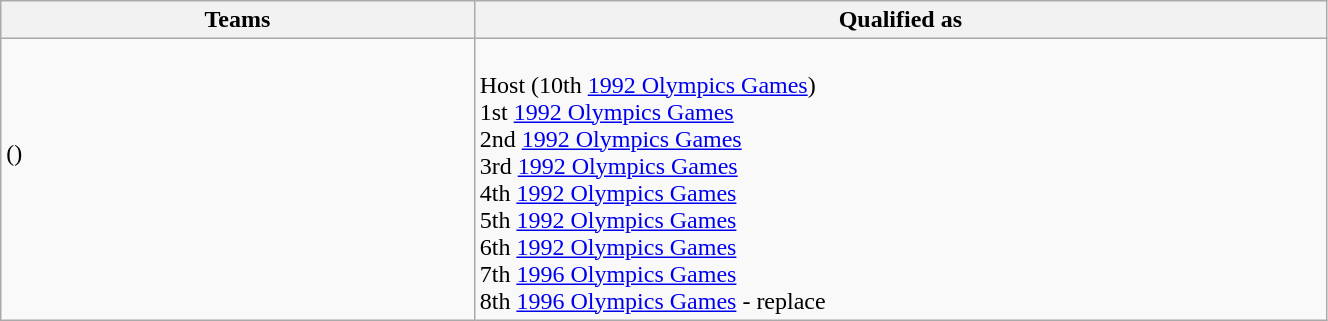<table class=wikitable width=70%>
<tr>
<th width=25%>Teams</th>
<th width=45%>Qualified as</th>
</tr>
<tr>
<td><br><br><br>()<br><br><br><br><br><br></td>
<td><br>Host (10th <a href='#'>1992 Olympics Games</a>)<br>1st <a href='#'>1992 Olympics Games</a><br>2nd <a href='#'>1992 Olympics Games</a><br>3rd <a href='#'>1992 Olympics Games</a><br>4th <a href='#'>1992 Olympics Games</a><br>5th <a href='#'>1992 Olympics Games</a><br>6th <a href='#'>1992 Olympics Games</a><br>7th <a href='#'>1996 Olympics Games</a><br>8th <a href='#'>1996 Olympics Games</a> - replace </td>
</tr>
</table>
